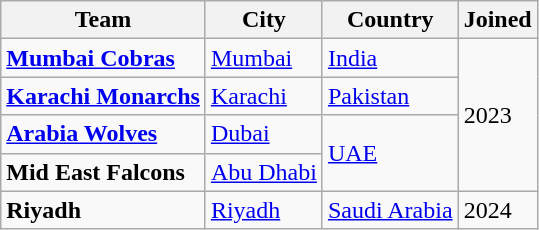<table class="wikitable sortable">
<tr>
<th>Team</th>
<th>City</th>
<th>Country</th>
<th>Joined</th>
</tr>
<tr>
<td><strong><a href='#'>Mumbai Cobras</a></strong></td>
<td><a href='#'>Mumbai</a></td>
<td> <a href='#'>India</a></td>
<td rowspan="4">2023</td>
</tr>
<tr>
<td><strong><a href='#'>Karachi Monarchs</a></strong></td>
<td><a href='#'>Karachi</a></td>
<td> <a href='#'>Pakistan</a></td>
</tr>
<tr>
<td><strong><a href='#'>Arabia Wolves</a></strong></td>
<td><a href='#'>Dubai</a></td>
<td rowspan="2"> <a href='#'>UAE</a></td>
</tr>
<tr>
<td><strong>Mid East Falcons</strong></td>
<td><a href='#'>Abu Dhabi</a></td>
</tr>
<tr>
<td><strong>Riyadh</strong></td>
<td><a href='#'>Riyadh</a></td>
<td> <a href='#'>Saudi Arabia</a></td>
<td>2024</td>
</tr>
</table>
